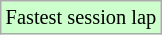<table class="wikitable sortable" style="font-size: 85%;">
<tr style="background:#ccffcc;">
<td>Fastest session lap</td>
</tr>
</table>
